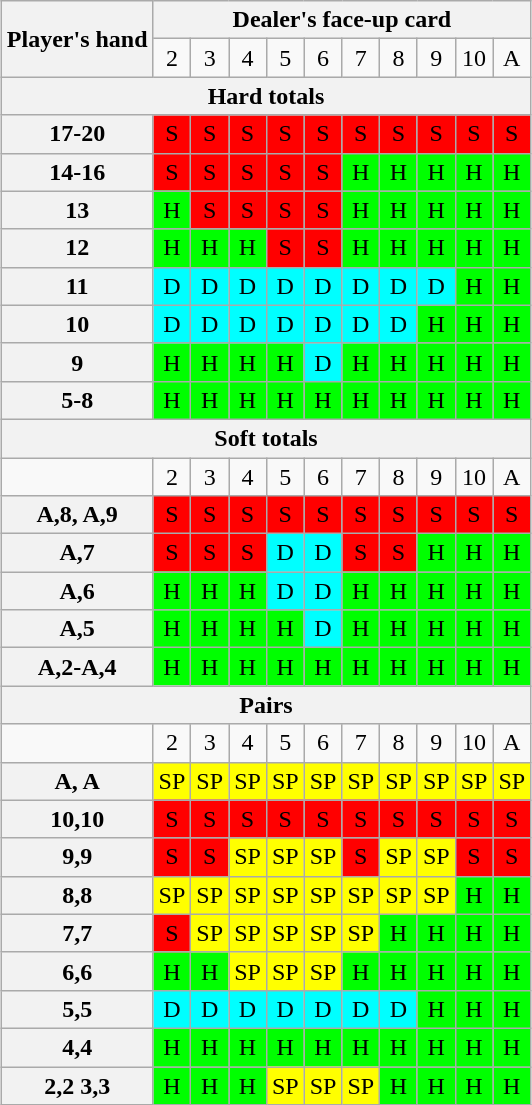<table class="wikitable" style="margin:1em auto; text-align:center">
<tr>
<th rowspan="2">Player's hand</th>
<th COLSPAN="10">Dealer's face-up card</th>
</tr>
<tr>
<td>2</td>
<td>3</td>
<td>4</td>
<td>5</td>
<td>6</td>
<td>7</td>
<td>8</td>
<td>9</td>
<td>10</td>
<td>A</td>
</tr>
<tr>
<th COLSPAN="11">Hard totals</th>
</tr>
<tr>
<th>17-20</th>
<td style="background:red; color:black">S</td>
<td style="background:red; color:black">S</td>
<td style="background:red; color:black">S</td>
<td style="background:red; color:black">S</td>
<td style="background:red; color:black">S</td>
<td style="background:red; color:black">S</td>
<td style="background:red; color:black">S</td>
<td style="background:red; color:black">S</td>
<td style="background:red; color:black">S</td>
<td style="background:red; color:black">S</td>
</tr>
<tr>
<th>14-16</th>
<td style="background:red; color:black">S</td>
<td style="background:red; color:black">S</td>
<td style="background:red; color:black">S</td>
<td style="background:red; color:black">S</td>
<td style="background:red; color:black">S</td>
<td style="background:lime; color:black">H</td>
<td style="background:lime; color:black">H</td>
<td style="background:lime; color:black">H</td>
<td style="background:lime; color:black">H</td>
<td style="background:lime; color:black">H</td>
</tr>
<tr>
<th>13</th>
<td style="background:lime; color:black">H</td>
<td style="background:red; color:black">S</td>
<td style="background:red; color:black">S</td>
<td style="background:red; color:black">S</td>
<td style="background:red; color:black">S</td>
<td style="background:lime; color:black">H</td>
<td style="background:lime; color:black">H</td>
<td style="background:lime; color:black">H</td>
<td style="background:lime; color:black">H</td>
<td style="background:lime; color:black">H</td>
</tr>
<tr>
<th>12</th>
<td style="background:lime; color:black">H</td>
<td style="background:lime; color:black">H</td>
<td style="background:lime; color:black">H</td>
<td style="background:red; color:black">S</td>
<td style="background:red; color:black">S</td>
<td style="background:lime; color:black">H</td>
<td style="background:lime; color:black">H</td>
<td style="background:lime; color:black">H</td>
<td style="background:lime; color:black">H</td>
<td style="background:lime; color:black">H</td>
</tr>
<tr>
<th>11</th>
<td style="background:cyan; color:black">D</td>
<td style="background:cyan; color:black">D</td>
<td style="background:cyan; color:black">D</td>
<td style="background:cyan; color:black">D</td>
<td style="background:cyan; color:black">D</td>
<td style="background:cyan; color:black">D</td>
<td style="background:cyan; color:black">D</td>
<td style="background:cyan; color:black">D</td>
<td style="background:lime; color:black">H</td>
<td style="background:lime; color:black">H</td>
</tr>
<tr>
<th>10</th>
<td style="background:cyan; color:black">D</td>
<td style="background:cyan; color:black">D</td>
<td style="background:cyan; color:black">D</td>
<td style="background:cyan; color:black">D</td>
<td style="background:cyan; color:black">D</td>
<td style="background:cyan; color:black">D</td>
<td style="background:cyan; color:black">D</td>
<td style="background:lime; color:black">H</td>
<td style="background:lime; color:black">H</td>
<td style="background:lime; color:black">H</td>
</tr>
<tr>
<th>9</th>
<td style="background:lime; color:black">H</td>
<td style="background:lime; color:black">H</td>
<td style="background:lime; color:black">H</td>
<td style="background:lime; color:black">H</td>
<td style="background:cyan; color:black">D</td>
<td style="background:lime; color:black">H</td>
<td style="background:lime; color:black">H</td>
<td style="background:lime; color:black">H</td>
<td style="background:lime; color:black">H</td>
<td style="background:lime; color:black">H</td>
</tr>
<tr>
<th>5-8</th>
<td style="background:lime; color:black">H</td>
<td style="background:lime; color:black">H</td>
<td style="background:lime; color:black">H</td>
<td style="background:lime; color:black">H</td>
<td style="background:lime; color:black">H</td>
<td style="background:lime; color:black">H</td>
<td style="background:lime; color:black">H</td>
<td style="background:lime; color:black">H</td>
<td style="background:lime; color:black">H</td>
<td style="background:lime; color:black">H</td>
</tr>
<tr>
<th COLSPAN="11">Soft totals</th>
</tr>
<tr>
<td></td>
<td>2</td>
<td>3</td>
<td>4</td>
<td>5</td>
<td>6</td>
<td>7</td>
<td>8</td>
<td>9</td>
<td>10</td>
<td>A</td>
</tr>
<tr>
<th>A,8, A,9</th>
<td style="background:red; color:black">S</td>
<td style="background:red; color:black">S</td>
<td style="background:red; color:black">S</td>
<td style="background:red; color:black">S</td>
<td style="background:red; color:black">S</td>
<td style="background:red; color:black">S</td>
<td style="background:red; color:black">S</td>
<td style="background:red; color:black">S</td>
<td style="background:red; color:black">S</td>
<td style="background:red; color:black">S</td>
</tr>
<tr>
<th>A,7</th>
<td style="background:red; color:black">S</td>
<td style="background:red; color:black">S</td>
<td style="background:red; color:black">S</td>
<td style="background:cyan; color:black">D</td>
<td style="background:cyan; color:black">D</td>
<td style="background:red; color:black">S</td>
<td style="background:red; color:black">S</td>
<td style="background:lime; color:black">H</td>
<td style="background:lime; color:black">H</td>
<td style="background:lime; color:black">H</td>
</tr>
<tr>
<th>A,6</th>
<td style="background:lime; color:black">H</td>
<td style="background:lime; color:black">H</td>
<td style="background:lime; color:black">H</td>
<td style="background:cyan; color:black">D</td>
<td style="background:cyan; color:black">D</td>
<td style="background:lime; color:black">H</td>
<td style="background:lime; color:black">H</td>
<td style="background:lime; color:black">H</td>
<td style="background:lime; color:black">H</td>
<td style="background:lime; color:black">H</td>
</tr>
<tr>
<th>A,5</th>
<td style="background:lime; color:black">H</td>
<td style="background:lime; color:black">H</td>
<td style="background:lime; color:black">H</td>
<td style="background:lime; color:black">H</td>
<td style="background:cyan; color:black">D</td>
<td style="background:lime; color:black">H</td>
<td style="background:lime; color:black">H</td>
<td style="background:lime; color:black">H</td>
<td style="background:lime; color:black">H</td>
<td style="background:lime; color:black">H</td>
</tr>
<tr>
<th>A,2-A,4</th>
<td style="background:lime; color:black">H</td>
<td style="background:lime; color:black">H</td>
<td style="background:lime; color:black">H</td>
<td style="background:lime; color:black">H</td>
<td style="background:lime; color:black">H</td>
<td style="background:lime; color:black">H</td>
<td style="background:lime; color:black">H</td>
<td style="background:lime; color:black">H</td>
<td style="background:lime; color:black">H</td>
<td style="background:lime; color:black">H</td>
</tr>
<tr>
<th COLSPAN="11">Pairs</th>
</tr>
<tr>
<td></td>
<td>2</td>
<td>3</td>
<td>4</td>
<td>5</td>
<td>6</td>
<td>7</td>
<td>8</td>
<td>9</td>
<td>10</td>
<td>A</td>
</tr>
<tr>
<th>A, A</th>
<td style="background:yellow; color:black">SP</td>
<td style="background:yellow; color:black">SP</td>
<td style="background:yellow; color:black">SP</td>
<td style="background:yellow; color:black">SP</td>
<td style="background:yellow; color:black">SP</td>
<td style="background:yellow; color:black">SP</td>
<td style="background:yellow; color:black">SP</td>
<td style="background:yellow; color:black">SP</td>
<td style="background:yellow; color:black">SP</td>
<td style="background:yellow; color:black">SP</td>
</tr>
<tr>
<th>10,10</th>
<td style="background:red; color:black">S</td>
<td style="background:red; color:black">S</td>
<td style="background:red; color:black">S</td>
<td style="background:red; color:black">S</td>
<td style="background:red; color:black">S</td>
<td style="background:red; color:black">S</td>
<td style="background:red; color:black">S</td>
<td style="background:red; color:black">S</td>
<td style="background:red; color:black">S</td>
<td style="background:red; color:black">S</td>
</tr>
<tr>
<th>9,9</th>
<td style="background:red; color:black">S</td>
<td style="background:red; color:black">S</td>
<td style="background:yellow; color:black">SP</td>
<td style="background:yellow; color:black">SP</td>
<td style="background:yellow; color:black">SP</td>
<td style="background:red; color:black">S</td>
<td style="background:yellow; color:black">SP</td>
<td style="background:yellow; color:black">SP</td>
<td style="background:red; color:black">S</td>
<td style="background:red; color:black">S</td>
</tr>
<tr>
<th>8,8</th>
<td style="background:yellow; color:black">SP</td>
<td style="background:yellow; color:black">SP</td>
<td style="background:yellow; color:black">SP</td>
<td style="background:yellow; color:black">SP</td>
<td style="background:yellow; color:black">SP</td>
<td style="background:yellow; color:black">SP</td>
<td style="background:yellow; color:black">SP</td>
<td style="background:yellow; color:black">SP</td>
<td style="background:lime; color:black">H</td>
<td style="background:lime; color:black">H</td>
</tr>
<tr>
<th>7,7</th>
<td style="background:red; color:black">S</td>
<td style="background:yellow; color:black">SP</td>
<td style="background:yellow; color:black">SP</td>
<td style="background:yellow; color:black">SP</td>
<td style="background:yellow; color:black">SP</td>
<td style="background:yellow; color:black">SP</td>
<td style="background:lime; color:black">H</td>
<td style="background:lime; color:black">H</td>
<td style="background:lime; color:black">H</td>
<td style="background:lime; color:black">H</td>
</tr>
<tr>
<th>6,6</th>
<td style="background:lime; color:black">H</td>
<td style="background:lime; color:black">H</td>
<td style="background:yellow; color:black">SP</td>
<td style="background:yellow; color:black">SP</td>
<td style="background:yellow; color:black">SP</td>
<td style="background:lime; color:black">H</td>
<td style="background:lime; color:black">H</td>
<td style="background:lime; color:black">H</td>
<td style="background:lime; color:black">H</td>
<td style="background:lime; color:black">H</td>
</tr>
<tr>
<th>5,5</th>
<td style="background:cyan; color:black">D</td>
<td style="background:cyan; color:black">D</td>
<td style="background:cyan; color:black">D</td>
<td style="background:cyan; color:black">D</td>
<td style="background:cyan; color:black">D</td>
<td style="background:cyan; color:black">D</td>
<td style="background:cyan; color:black">D</td>
<td style="background:lime; color:black">H</td>
<td style="background:lime; color:black">H</td>
<td style="background:lime; color:black">H</td>
</tr>
<tr>
<th>4,4</th>
<td style="background:lime; color:black">H</td>
<td style="background:lime; color:black">H</td>
<td style="background:lime; color:black">H</td>
<td style="background:lime; color:black">H</td>
<td style="background:lime; color:black">H</td>
<td style="background:lime; color:black">H</td>
<td style="background:lime; color:black">H</td>
<td style="background:lime; color:black">H</td>
<td style="background:lime; color:black">H</td>
<td style="background:lime; color:black">H</td>
</tr>
<tr>
<th>2,2 3,3</th>
<td style="background:lime; color:black">H</td>
<td style="background:lime; color:black">H</td>
<td style="background:lime; color:black">H</td>
<td style="background:yellow; color:black">SP</td>
<td style="background:yellow; color:black">SP</td>
<td style="background:yellow; color:black">SP</td>
<td style="background:lime; color:black">H</td>
<td style="background:lime; color:black">H</td>
<td style="background:lime; color:black">H</td>
<td style="background:lime; color:black">H</td>
</tr>
</table>
